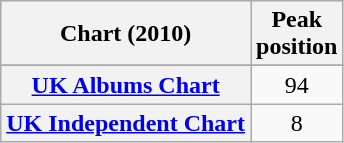<table class="wikitable sortable plainrowheaders">
<tr>
<th scope="col">Chart (2010)</th>
<th scope="col">Peak<br>position</th>
</tr>
<tr>
</tr>
<tr>
</tr>
<tr>
</tr>
<tr>
</tr>
<tr>
</tr>
<tr>
<th scope="row"><a href='#'>UK Albums Chart</a></th>
<td align="center">94</td>
</tr>
<tr>
<th scope="row"><a href='#'>UK Independent Chart</a></th>
<td align="center">8</td>
</tr>
</table>
